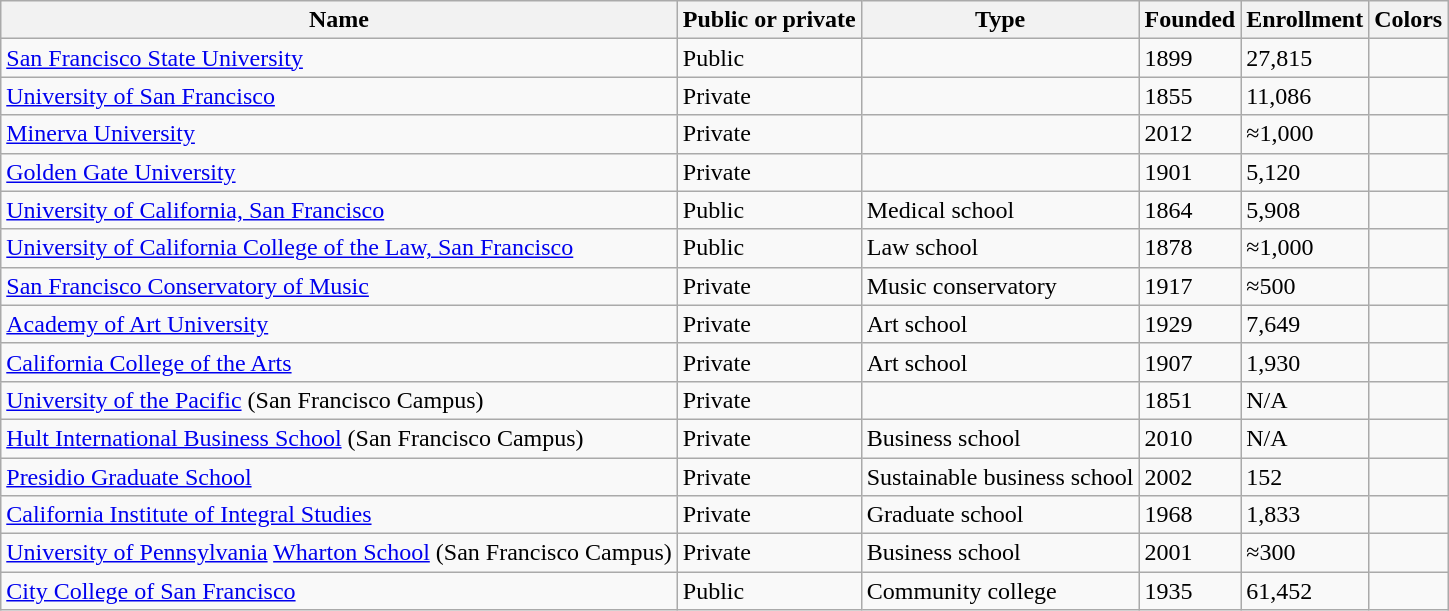<table class="wikitable sortable">
<tr>
<th>Name</th>
<th>Public or private</th>
<th>Type</th>
<th>Founded</th>
<th>Enrollment</th>
<th>Colors</th>
</tr>
<tr>
<td><a href='#'>San Francisco State University</a></td>
<td>Public</td>
<td></td>
<td>1899</td>
<td>27,815</td>
<td> </td>
</tr>
<tr>
<td><a href='#'>University of San Francisco</a></td>
<td>Private</td>
<td></td>
<td>1855</td>
<td>11,086</td>
<td> </td>
</tr>
<tr>
<td><a href='#'>Minerva University</a></td>
<td>Private</td>
<td></td>
<td>2012</td>
<td>≈1,000</td>
<td> </td>
</tr>
<tr>
<td><a href='#'>Golden Gate University</a></td>
<td>Private</td>
<td></td>
<td>1901</td>
<td>5,120</td>
<td> </td>
</tr>
<tr>
<td><a href='#'>University of California, San Francisco</a></td>
<td>Public</td>
<td>Medical school</td>
<td>1864</td>
<td>5,908</td>
<td> </td>
</tr>
<tr>
<td><a href='#'>University of California College of the Law, San Francisco</a></td>
<td>Public</td>
<td>Law school</td>
<td>1878</td>
<td>≈1,000</td>
<td> </td>
</tr>
<tr>
<td><a href='#'>San Francisco Conservatory of Music</a></td>
<td>Private</td>
<td>Music conservatory</td>
<td>1917</td>
<td>≈500</td>
<td> </td>
</tr>
<tr>
<td><a href='#'>Academy of Art University</a></td>
<td>Private</td>
<td>Art school</td>
<td>1929</td>
<td>7,649</td>
<td> </td>
</tr>
<tr>
<td><a href='#'>California College of the Arts</a></td>
<td>Private</td>
<td>Art school</td>
<td>1907</td>
<td>1,930</td>
<td>  </td>
</tr>
<tr>
<td><a href='#'>University of the Pacific</a> (San Francisco Campus)</td>
<td>Private</td>
<td></td>
<td>1851</td>
<td>N/A</td>
<td> </td>
</tr>
<tr>
<td><a href='#'>Hult International Business School</a> (San Francisco Campus)</td>
<td>Private</td>
<td>Business school</td>
<td>2010</td>
<td>N/A</td>
<td> </td>
</tr>
<tr>
<td><a href='#'>Presidio Graduate School</a></td>
<td>Private</td>
<td>Sustainable business school</td>
<td>2002</td>
<td>152</td>
<td></td>
</tr>
<tr>
<td><a href='#'>California Institute of Integral Studies</a></td>
<td>Private</td>
<td>Graduate school</td>
<td>1968</td>
<td>1,833</td>
<td></td>
</tr>
<tr>
<td><a href='#'>University of Pennsylvania</a> <a href='#'>Wharton School</a> (San Francisco Campus)</td>
<td>Private</td>
<td>Business school</td>
<td>2001</td>
<td>≈300</td>
<td> </td>
</tr>
<tr>
<td><a href='#'>City College of San Francisco</a></td>
<td>Public</td>
<td>Community college</td>
<td>1935</td>
<td>61,452</td>
<td> </td>
</tr>
</table>
